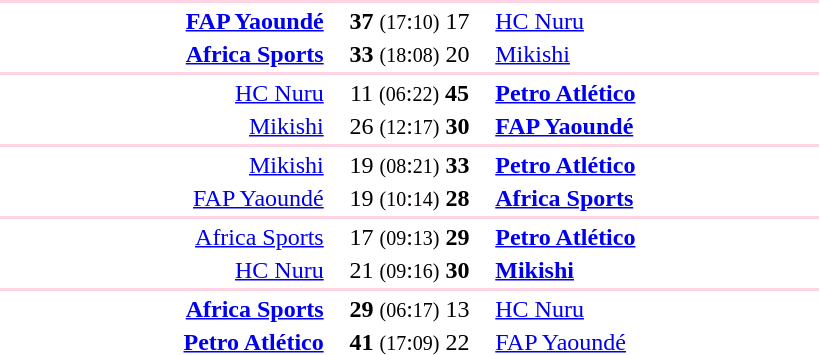<table style="text-align:center" width=550>
<tr>
<th width=30%></th>
<th width=15%></th>
<th width=30%></th>
</tr>
<tr align="left" bgcolor=#ffd4e4>
<td colspan=4></td>
</tr>
<tr>
<td align="right"><strong><a href='#'>FAP Yaoundé</a></strong> </td>
<td><strong>37</strong> <small>(17</small>:<small>10)</small> 17</td>
<td align=left> <a href='#'>HC Nuru</a></td>
</tr>
<tr>
<td align="right"><strong><a href='#'>Africa Sports</a></strong> </td>
<td><strong>33</strong> <small>(18</small>:<small>08)</small> 20</td>
<td align=left> <a href='#'>Mikishi</a></td>
</tr>
<tr align="left" bgcolor=#ffd4e4>
<td colspan=4></td>
</tr>
<tr>
<td align="right"><a href='#'>HC Nuru</a> </td>
<td>11 <small>(06</small>:<small>22)</small> <strong>45</strong></td>
<td align=left> <strong><a href='#'>Petro Atlético</a></strong></td>
</tr>
<tr>
<td align="right"><a href='#'>Mikishi</a> </td>
<td>26 <small>(12</small>:<small>17)</small> <strong>30</strong></td>
<td align=left> <strong><a href='#'>FAP Yaoundé</a></strong></td>
</tr>
<tr align="left" bgcolor=#ffd4e4>
<td colspan=4></td>
</tr>
<tr>
<td align="right"><a href='#'>Mikishi</a> </td>
<td>19 <small>(08</small>:<small>21)</small> <strong>33</strong></td>
<td align=left> <strong><a href='#'>Petro Atlético</a></strong></td>
</tr>
<tr>
<td align="right"><a href='#'>FAP Yaoundé</a> </td>
<td>19 <small>(10</small>:<small>14)</small> <strong>28</strong></td>
<td align=left> <strong><a href='#'>Africa Sports</a></strong></td>
</tr>
<tr align="left" bgcolor=#ffd4e4>
<td colspan=4></td>
</tr>
<tr>
<td align="right"><a href='#'>Africa Sports</a> </td>
<td>17 <small>(09</small>:<small>13)</small> <strong>29</strong></td>
<td align=left> <strong><a href='#'>Petro Atlético</a></strong></td>
</tr>
<tr>
<td align="right"><a href='#'>HC Nuru</a> </td>
<td>21 <small>(09</small>:<small>16)</small> <strong>30</strong></td>
<td align=left> <strong><a href='#'>Mikishi</a></strong></td>
</tr>
<tr align="left" bgcolor=#ffd4e4>
<td colspan=4></td>
</tr>
<tr>
<td align="right"><strong><a href='#'>Africa Sports</a></strong> </td>
<td><strong>29</strong> <small>(06</small>:<small>17)</small> 13</td>
<td align=left> <a href='#'>HC Nuru</a></td>
</tr>
<tr>
<td align="right"><strong><a href='#'>Petro Atlético</a></strong> </td>
<td><strong>41</strong> <small>(17</small>:<small>09)</small> 22</td>
<td align=left> <a href='#'>FAP Yaoundé</a></td>
</tr>
</table>
